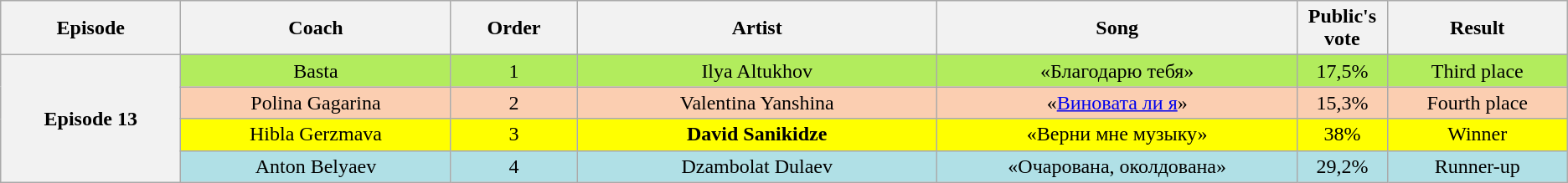<table class="wikitable" style="text-align:center;">
<tr>
<th style="width:10%;">Episode</th>
<th style="width:15%;">Coach</th>
<th style="width:7%;">Order</th>
<th style="width:20%;">Artist</th>
<th style="width:20%;">Song</th>
<th style="width:5%;">Public's vote</th>
<th style="width:10%;">Result</th>
</tr>
<tr>
<th rowspan="5">Episode 13<br></th>
</tr>
<tr bgcolor=#B2EC5D>
<td>Basta</td>
<td>1</td>
<td>Ilya Altukhov</td>
<td>«Благодарю тебя»</td>
<td>17,5%</td>
<td>Third place</td>
</tr>
<tr style="background:#FBCEB1"|>
<td>Polina Gagarina</td>
<td>2</td>
<td>Valentina Yanshina</td>
<td>«<a href='#'>Виновата ли я</a>»</td>
<td>15,3%</td>
<td>Fourth place</td>
</tr>
<tr bgcolor=yellow>
<td>Hibla Gerzmava</td>
<td>3</td>
<td><strong>David Sanikidze</strong></td>
<td>«Верни мне музыку»</td>
<td>38%</td>
<td>Winner</td>
</tr>
<tr bgcolor=#B0E0E6>
<td>Anton Belyaev</td>
<td>4</td>
<td>Dzambolat Dulaev</td>
<td>«Очарована, околдована»</td>
<td>29,2%</td>
<td>Runner-up</td>
</tr>
</table>
